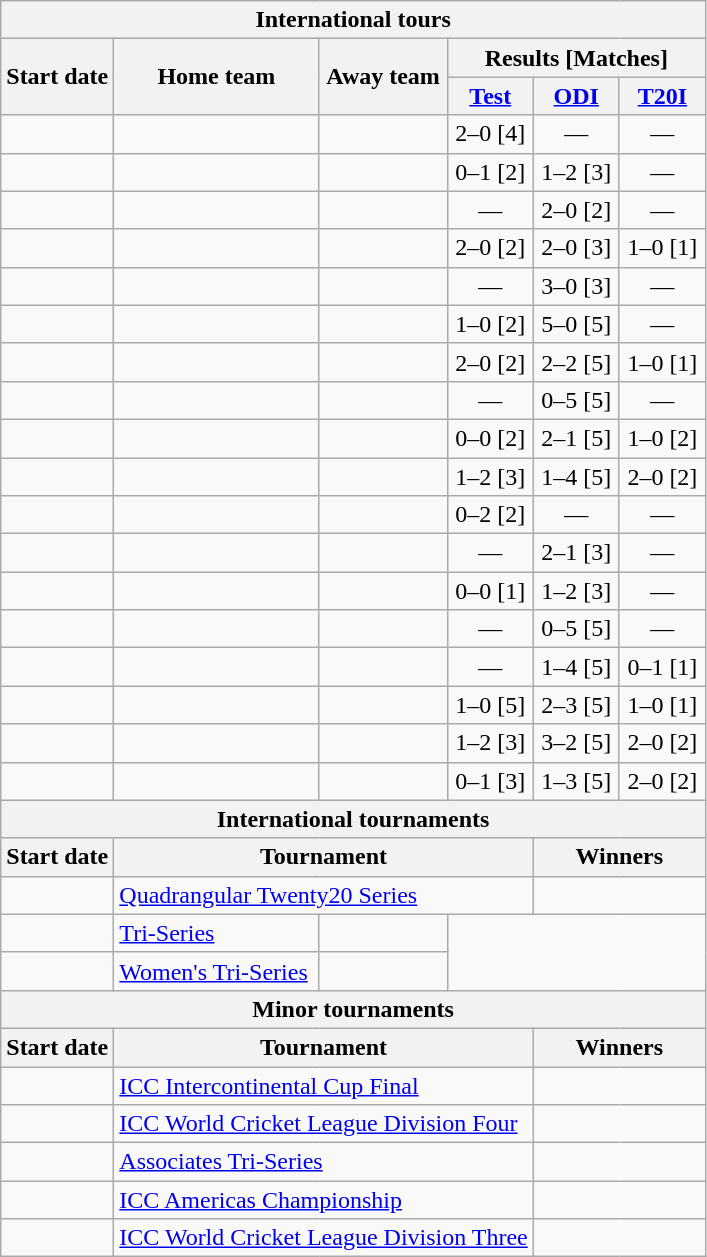<table class="wikitable sortable" style="text-align:center; white-space:nowrap">
<tr>
<th colspan=6>International tours</th>
</tr>
<tr>
<th rowspan=2>Start date</th>
<th rowspan=2>Home team</th>
<th rowspan=2>Away team</th>
<th colspan=3 class="unsortable">Results [Matches]</th>
</tr>
<tr>
<th width=50><a href='#'>Test</a></th>
<th width=50><a href='#'>ODI</a></th>
<th width=50><a href='#'>T20I</a></th>
</tr>
<tr>
<td style="text-align:left"><a href='#'></a></td>
<td style="text-align:left"></td>
<td style="text-align:left"></td>
<td>2–0 [4]</td>
<td>—</td>
<td>—</td>
</tr>
<tr>
<td style="text-align:left"><a href='#'></a></td>
<td style="text-align:left"></td>
<td style="text-align:left"></td>
<td>0–1 [2]</td>
<td>1–2 [3]</td>
<td>—</td>
</tr>
<tr>
<td style="text-align:left"><a href='#'></a></td>
<td style="text-align:left"></td>
<td style="text-align:left"></td>
<td>—</td>
<td>2–0 [2]</td>
<td>—</td>
</tr>
<tr>
<td style="text-align:left"><a href='#'></a></td>
<td style="text-align:left"></td>
<td style="text-align:left"></td>
<td>2–0 [2]</td>
<td>2–0 [3]</td>
<td>1–0 [1]</td>
</tr>
<tr>
<td style="text-align:left"><a href='#'></a></td>
<td style="text-align:left"></td>
<td style="text-align:left"></td>
<td>—</td>
<td>3–0 [3]</td>
<td>—</td>
</tr>
<tr>
<td style="text-align:left"><a href='#'></a></td>
<td style="text-align:left"></td>
<td style="text-align:left"></td>
<td>1–0 [2]</td>
<td>5–0 [5]</td>
<td>—</td>
</tr>
<tr>
<td style="text-align:left"><a href='#'></a></td>
<td style="text-align:left"></td>
<td style="text-align:left"></td>
<td>2–0 [2]</td>
<td>2–2 [5]</td>
<td>1–0 [1]</td>
</tr>
<tr>
<td style="text-align:left"><a href='#'></a></td>
<td style="text-align:left"></td>
<td style="text-align:left"></td>
<td>—</td>
<td>0–5 [5]</td>
<td>—</td>
</tr>
<tr>
<td style="text-align:left"><a href='#'></a></td>
<td style="text-align:left"></td>
<td style="text-align:left"></td>
<td>0–0 [2]</td>
<td>2–1 [5]</td>
<td>1–0 [2]</td>
</tr>
<tr>
<td style="text-align:left"><a href='#'></a></td>
<td style="text-align:left"></td>
<td style="text-align:left"></td>
<td>1–2 [3]</td>
<td>1–4 [5]</td>
<td>2–0 [2]</td>
</tr>
<tr>
<td style="text-align:left"><a href='#'></a></td>
<td style="text-align:left"></td>
<td style="text-align:left"></td>
<td>0–2 [2]</td>
<td>—</td>
<td>—</td>
</tr>
<tr>
<td style="text-align:left"><a href='#'></a></td>
<td style="text-align:left"></td>
<td style="text-align:left"></td>
<td>—</td>
<td>2–1 [3]</td>
<td>—</td>
</tr>
<tr>
<td style="text-align:left"><a href='#'></a></td>
<td style="text-align:left"></td>
<td style="text-align:left"></td>
<td>0–0 [1]</td>
<td>1–2 [3]</td>
<td>—</td>
</tr>
<tr>
<td style="text-align:left"><a href='#'></a></td>
<td style="text-align:left"></td>
<td style="text-align:left"></td>
<td>—</td>
<td>0–5 [5]</td>
<td>—</td>
</tr>
<tr>
<td style="text-align:left"><a href='#'></a></td>
<td style="text-align:left"></td>
<td style="text-align:left"></td>
<td>—</td>
<td>1–4 [5]</td>
<td>0–1 [1]</td>
</tr>
<tr>
<td style="text-align:left"><a href='#'></a></td>
<td style="text-align:left"></td>
<td style="text-align:left"></td>
<td>1–0 [5]</td>
<td>2–3 [5]</td>
<td>1–0 [1]</td>
</tr>
<tr>
<td style="text-align:left"><a href='#'></a></td>
<td style="text-align:left"></td>
<td style="text-align:left"></td>
<td>1–2 [3]</td>
<td>3–2 [5]</td>
<td>2–0 [2]</td>
</tr>
<tr>
<td style="text-align:left"><a href='#'></a></td>
<td style="text-align:left"></td>
<td style="text-align:left"></td>
<td>0–1 [3]</td>
<td>1–3 [5]</td>
<td>2–0 [2]</td>
</tr>
<tr class="sortbottom">
<th colspan=6>International tournaments</th>
</tr>
<tr class="sortbottom">
<th>Start date</th>
<th colspan=3>Tournament</th>
<th colspan=2>Winners</th>
</tr>
<tr class="sortbottom">
<td style="text-align:left"><a href='#'></a></td>
<td style="text-align:left" colspan=3> <a href='#'>Quadrangular Twenty20 Series</a></td>
<td style="text-align:left" colspan=2></td>
</tr>
<tr class="sortbottom">
<td style="text-align:left"><a href='#'></a></td>
<td style="text-align:left"> <a href='#'>Tri-Series</a></td>
<td style="text-align:left"></td>
</tr>
<tr>
<td style="text-align:left"><a href='#'></a></td>
<td style="text-align:left"> <a href='#'>Women's Tri-Series</a></td>
<td style="text-align:left"></td>
</tr>
<tr class="sortbottom">
<th colspan=6>Minor tournaments</th>
</tr>
<tr class="sortbottom">
<th>Start date</th>
<th colspan=3>Tournament</th>
<th colspan=2>Winners</th>
</tr>
<tr class="sortbottom">
<td style="text-align:left"><a href='#'></a></td>
<td style="text-align:left" colspan=3> <a href='#'>ICC Intercontinental Cup Final</a></td>
<td style="text-align:left" colspan=2></td>
</tr>
<tr class="sortbottom">
<td style="text-align:left"><a href='#'></a></td>
<td style="text-align:left" colspan=3> <a href='#'>ICC World Cricket League Division Four</a></td>
<td style="text-align:left" colspan=2></td>
</tr>
<tr class="sortbottom">
<td style="text-align:left"><a href='#'></a></td>
<td style="text-align:left" colspan=3> <a href='#'>Associates Tri-Series</a></td>
<td style="text-align:left" colspan=2></td>
</tr>
<tr class="sortbottom">
<td style="text-align:left"><a href='#'></a></td>
<td style="text-align:left" colspan=3> <a href='#'>ICC Americas Championship</a></td>
<td style="text-align:left" colspan=2></td>
</tr>
<tr class="sortbottom">
<td style="text-align:left"><a href='#'></a></td>
<td style="text-align:left" colspan=3> <a href='#'>ICC World Cricket League Division Three</a></td>
<td style="text-align:left" colspan=2></td>
</tr>
</table>
